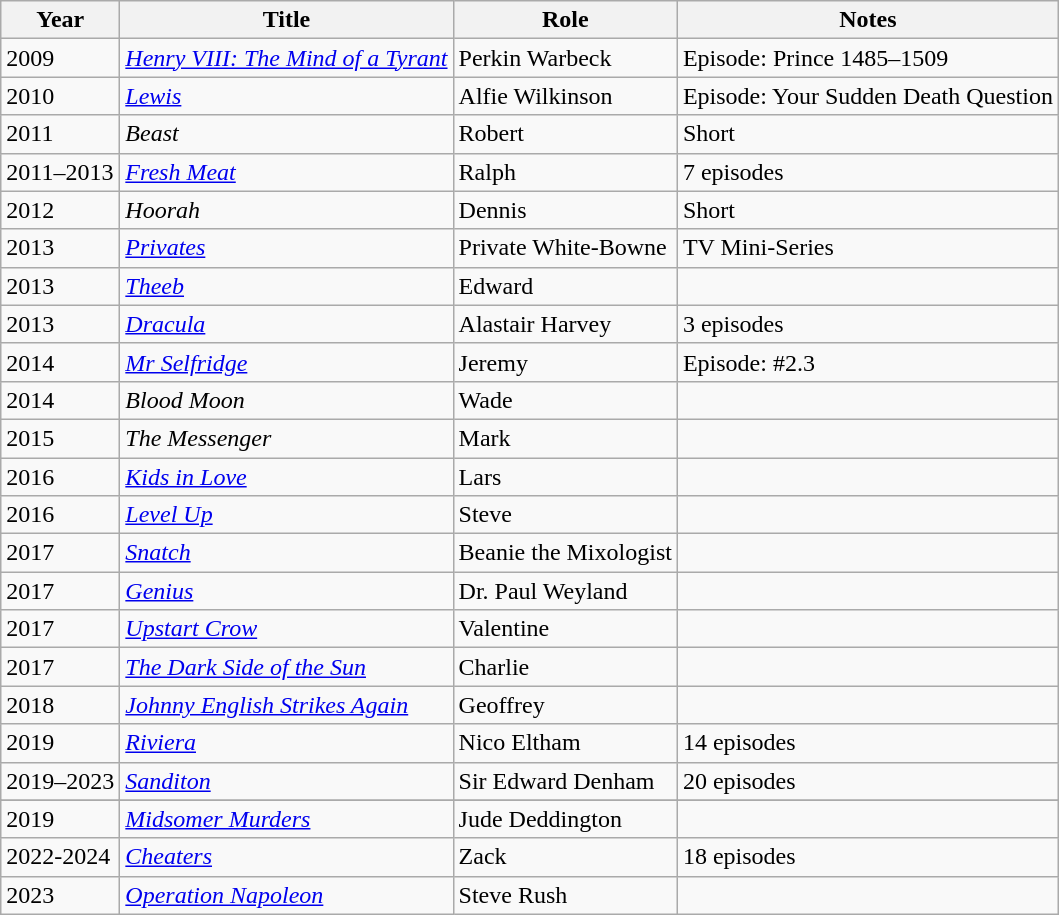<table class="wikitable">
<tr>
<th>Year</th>
<th>Title</th>
<th>Role</th>
<th>Notes</th>
</tr>
<tr>
<td>2009</td>
<td><em><a href='#'>Henry VIII: The Mind of a Tyrant</a></em></td>
<td>Perkin Warbeck</td>
<td>Episode: Prince 1485–1509</td>
</tr>
<tr>
<td>2010</td>
<td><em><a href='#'>Lewis</a></em></td>
<td>Alfie Wilkinson</td>
<td>Episode: Your Sudden Death Question</td>
</tr>
<tr>
<td>2011</td>
<td><em>Beast</em></td>
<td>Robert</td>
<td>Short</td>
</tr>
<tr>
<td>2011–2013</td>
<td><em><a href='#'>Fresh Meat</a></em></td>
<td>Ralph</td>
<td>7 episodes</td>
</tr>
<tr>
<td>2012</td>
<td><em>Hoorah</em></td>
<td>Dennis</td>
<td>Short</td>
</tr>
<tr>
<td>2013</td>
<td><em><a href='#'>Privates</a></em></td>
<td>Private White-Bowne</td>
<td>TV Mini-Series</td>
</tr>
<tr>
<td>2013</td>
<td><em><a href='#'>Theeb</a></em></td>
<td>Edward</td>
<td></td>
</tr>
<tr>
<td>2013</td>
<td><em><a href='#'>Dracula</a></em></td>
<td>Alastair Harvey</td>
<td>3 episodes</td>
</tr>
<tr>
<td>2014</td>
<td><em><a href='#'>Mr Selfridge</a></em></td>
<td>Jeremy</td>
<td>Episode: #2.3</td>
</tr>
<tr>
<td>2014</td>
<td><em>Blood Moon</em></td>
<td>Wade</td>
<td></td>
</tr>
<tr>
<td>2015</td>
<td><em>The Messenger</em></td>
<td>Mark</td>
<td></td>
</tr>
<tr>
<td>2016</td>
<td><em><a href='#'>Kids in Love</a></em></td>
<td>Lars</td>
<td></td>
</tr>
<tr>
<td>2016</td>
<td><em><a href='#'>Level Up</a></em></td>
<td>Steve</td>
<td></td>
</tr>
<tr>
<td>2017</td>
<td><em><a href='#'>Snatch</a></em></td>
<td>Beanie the Mixologist</td>
<td></td>
</tr>
<tr>
<td>2017</td>
<td><em><a href='#'>Genius</a></em></td>
<td>Dr. Paul Weyland</td>
<td></td>
</tr>
<tr>
<td>2017</td>
<td><em><a href='#'>Upstart Crow</a></em></td>
<td>Valentine</td>
<td></td>
</tr>
<tr>
<td>2017</td>
<td><em><a href='#'>The Dark Side of the Sun</a></em></td>
<td>Charlie</td>
<td></td>
</tr>
<tr>
<td>2018</td>
<td><em><a href='#'>Johnny English Strikes Again</a></em></td>
<td>Geoffrey</td>
<td></td>
</tr>
<tr>
<td>2019</td>
<td><em><a href='#'>Riviera</a></em></td>
<td>Nico Eltham</td>
<td>14 episodes</td>
</tr>
<tr>
<td>2019–2023</td>
<td><em><a href='#'>Sanditon</a></em></td>
<td>Sir Edward Denham</td>
<td>20 episodes</td>
</tr>
<tr>
</tr>
<tr>
<td>2019</td>
<td><em><a href='#'>Midsomer Murders</a></em></td>
<td>Jude Deddington</td>
<td></td>
</tr>
<tr>
<td>2022-2024</td>
<td><em><a href='#'>Cheaters</a></em></td>
<td>Zack</td>
<td>18 episodes</td>
</tr>
<tr>
<td>2023</td>
<td><em><a href='#'>Operation Napoleon</a></em></td>
<td>Steve Rush</td>
<td></td>
</tr>
</table>
